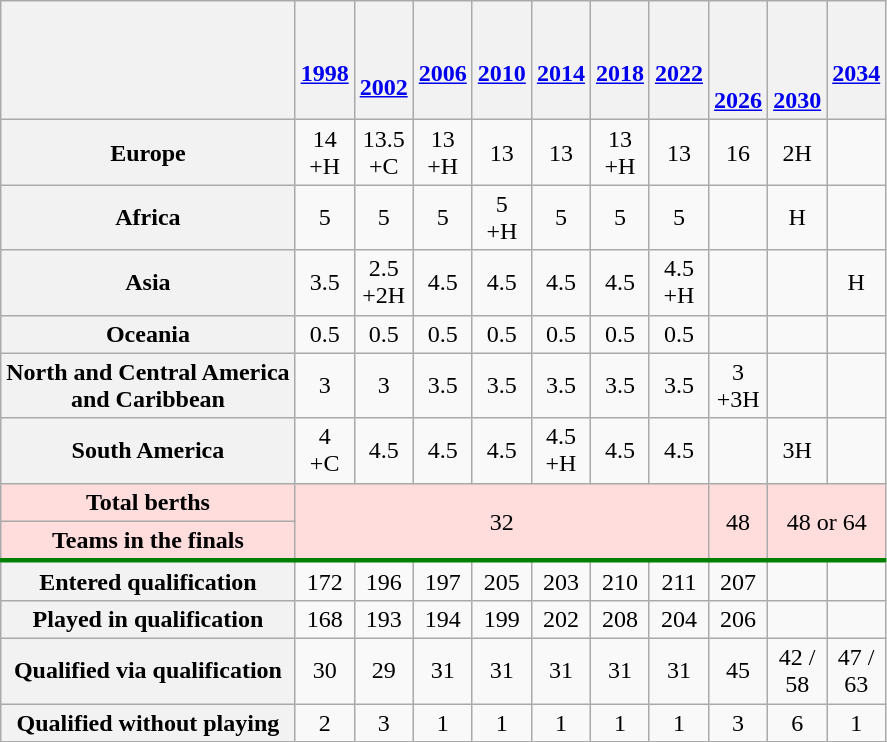<table class="wikitable" style="text-align: center">
<tr>
<th></th>
<th><br><a href='#'>1998</a></th>
<th><br><br><a href='#'>2002</a></th>
<th><br><a href='#'>2006</a></th>
<th><br><a href='#'>2010</a></th>
<th><br><a href='#'>2014</a></th>
<th><br><a href='#'>2018</a></th>
<th><br><a href='#'>2022</a></th>
<th><br><br><br><a href='#'>2026</a></th>
<th><br><br><br><a href='#'>2030</a></th>
<th><br><a href='#'>2034</a></th>
</tr>
<tr>
<th>Europe</th>
<td>14<br>+H</td>
<td>13.5<br>+C</td>
<td>13<br>+H</td>
<td>13</td>
<td>13</td>
<td>13<br>+H</td>
<td>13</td>
<td>16</td>
<td>2H</td>
<td></td>
</tr>
<tr>
<th>Africa</th>
<td>5</td>
<td>5</td>
<td>5</td>
<td>5<br>+H</td>
<td>5</td>
<td>5</td>
<td>5</td>
<td></td>
<td>H</td>
<td></td>
</tr>
<tr>
<th>Asia</th>
<td>3.5</td>
<td>2.5<br>+2H</td>
<td>4.5</td>
<td>4.5</td>
<td>4.5</td>
<td>4.5</td>
<td>4.5<br>+H</td>
<td></td>
<td></td>
<td>H</td>
</tr>
<tr>
<th>Oceania</th>
<td>0.5</td>
<td>0.5</td>
<td>0.5</td>
<td>0.5</td>
<td>0.5</td>
<td>0.5</td>
<td>0.5</td>
<td></td>
<td></td>
<td></td>
</tr>
<tr>
<th>North and Central America<br>and Caribbean</th>
<td>3</td>
<td>3</td>
<td>3.5</td>
<td>3.5</td>
<td>3.5</td>
<td>3.5</td>
<td>3.5</td>
<td>3<br>+3H</td>
<td></td>
<td></td>
</tr>
<tr>
<th>South America</th>
<td>4<br>+C</td>
<td>4.5</td>
<td>4.5</td>
<td>4.5</td>
<td>4.5<br>+H</td>
<td>4.5</td>
<td>4.5</td>
<td></td>
<td>3H</td>
<td></td>
</tr>
<tr style="background:#fdd">
<th style="background:#fdd">Total berths</th>
<td colspan="7" rowspan="2">32</td>
<td rowspan="2">48</td>
<td colspan="2" rowspan="2">48 or 64</td>
</tr>
<tr style="background:#fdd">
<th style="background:#fdd">Teams in the finals</th>
</tr>
<tr style="border-top:3px solid green">
<th>Entered qualification</th>
<td>172</td>
<td>196</td>
<td>197</td>
<td>205</td>
<td>203</td>
<td>210</td>
<td>211</td>
<td>207</td>
<td></td>
<td></td>
</tr>
<tr>
<th>Played in qualification</th>
<td>168</td>
<td>193</td>
<td>194</td>
<td>199</td>
<td>202</td>
<td>208</td>
<td>204</td>
<td>206</td>
<td></td>
<td></td>
</tr>
<tr>
<th>Qualified via qualification</th>
<td>30</td>
<td>29</td>
<td>31</td>
<td>31</td>
<td>31</td>
<td>31</td>
<td>31</td>
<td>45</td>
<td>42 /<br>58</td>
<td>47 /<br>63</td>
</tr>
<tr>
<th>Qualified without playing</th>
<td>2</td>
<td>3</td>
<td>1</td>
<td>1</td>
<td>1</td>
<td>1</td>
<td>1</td>
<td>3</td>
<td>6</td>
<td>1</td>
</tr>
</table>
